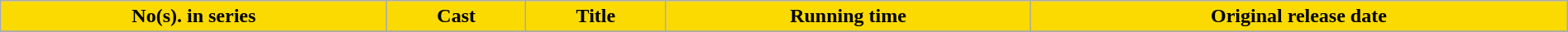<table class="wikitable plainrowheaders" width="100%" style="margin-right: 0;">
<tr>
<th style="background-color: #fada00; color: #000000;">No(s). in series</th>
<th style="background-color: #fada00; color: #000000;">Cast</th>
<th style="background-color: #fada00; color: #000000;">Title</th>
<th style="background-color: #fada00; color: #000000;">Running time</th>
<th style="background-color: #fada00; color: #000000;">Original release date</th>
</tr>
<tr>
</tr>
</table>
